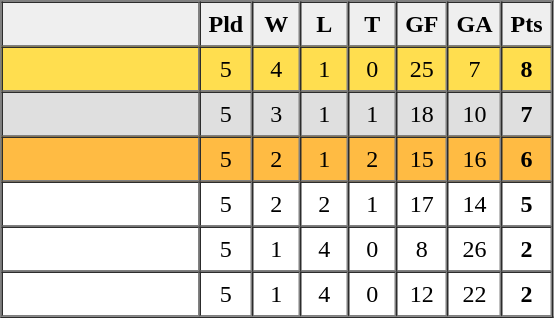<table border=1 cellpadding=5 cellspacing=0>
<tr>
<th bgcolor="#efefef" width="120"></th>
<th bgcolor="#efefef" width="20">Pld</th>
<th bgcolor="#efefef" width="20">W</th>
<th bgcolor="#efefef" width="20">L</th>
<th bgcolor="#efefef" width="20">T</th>
<th bgcolor="#efefef" width="20">GF</th>
<th bgcolor="#efefef" width="20">GA</th>
<th bgcolor="#efefef" width="20">Pts</th>
</tr>
<tr align=center bgcolor="#ffde4f">
<td align=left></td>
<td>5</td>
<td>4</td>
<td>1</td>
<td>0</td>
<td>25</td>
<td>7</td>
<td><strong>8</strong></td>
</tr>
<tr align=center bgcolor="#dfdfdf">
<td align=left></td>
<td>5</td>
<td>3</td>
<td>1</td>
<td>1</td>
<td>18</td>
<td>10</td>
<td><strong>7</strong></td>
</tr>
<tr align=center bgcolor="#ffbb43">
<td align=left></td>
<td>5</td>
<td>2</td>
<td>1</td>
<td>2</td>
<td>15</td>
<td>16</td>
<td><strong>6</strong></td>
</tr>
<tr align=center>
<td align=left></td>
<td>5</td>
<td>2</td>
<td>2</td>
<td>1</td>
<td>17</td>
<td>14</td>
<td><strong>5</strong></td>
</tr>
<tr align=center>
<td align=left></td>
<td>5</td>
<td>1</td>
<td>4</td>
<td>0</td>
<td>8</td>
<td>26</td>
<td><strong>2</strong></td>
</tr>
<tr align=center>
<td align=left></td>
<td>5</td>
<td>1</td>
<td>4</td>
<td>0</td>
<td>12</td>
<td>22</td>
<td><strong>2</strong></td>
</tr>
</table>
